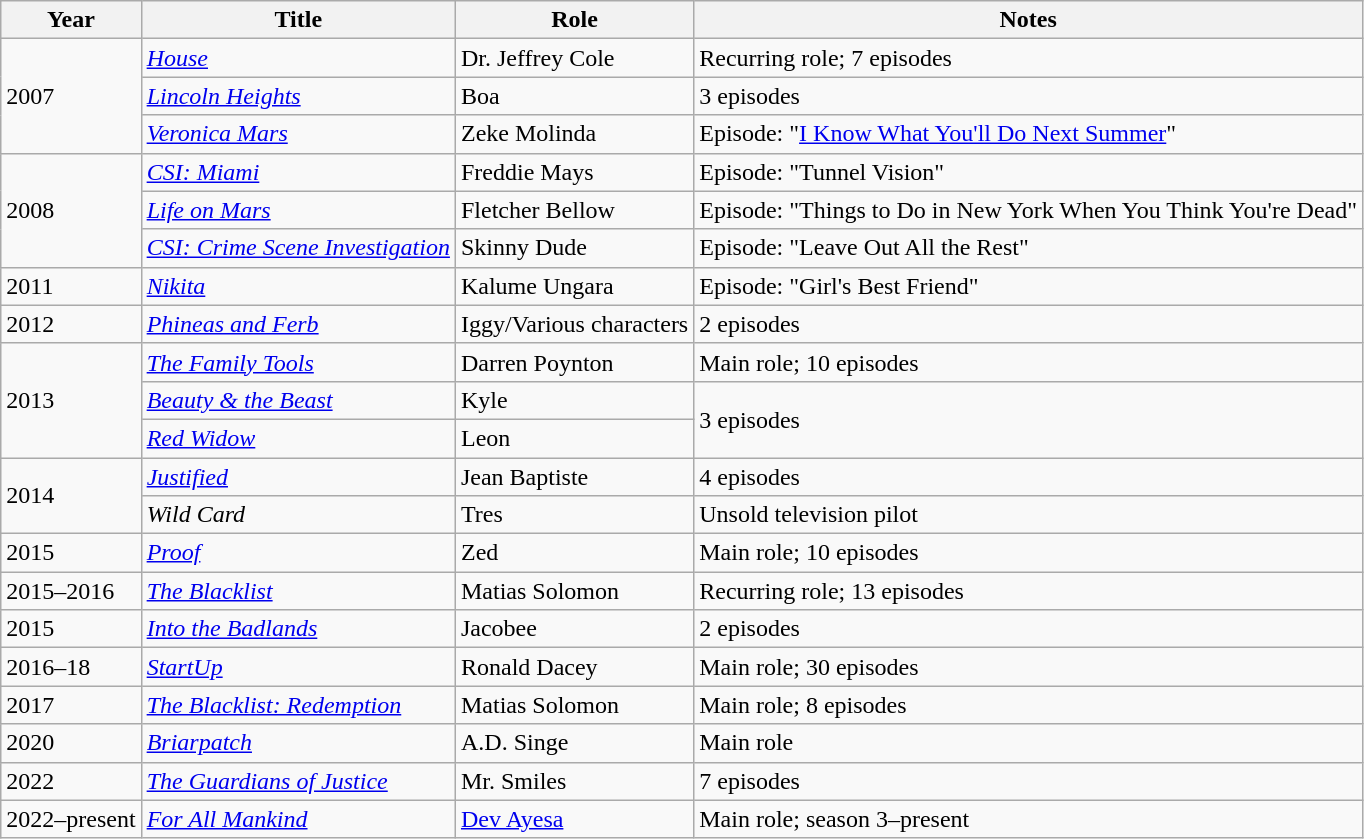<table class="wikitable sortable">
<tr>
<th>Year</th>
<th>Title</th>
<th>Role</th>
<th class="unsortable">Notes</th>
</tr>
<tr>
<td rowspan="3">2007</td>
<td><em><a href='#'>House</a></em></td>
<td>Dr. Jeffrey Cole</td>
<td>Recurring role; 7 episodes</td>
</tr>
<tr>
<td><em><a href='#'>Lincoln Heights</a></em></td>
<td>Boa</td>
<td>3 episodes</td>
</tr>
<tr>
<td><em><a href='#'>Veronica Mars</a></em></td>
<td>Zeke Molinda</td>
<td>Episode: "<a href='#'>I Know What You'll Do Next Summer</a>"</td>
</tr>
<tr>
<td rowspan="3">2008</td>
<td><em><a href='#'>CSI: Miami</a></em></td>
<td>Freddie Mays</td>
<td>Episode: "Tunnel Vision"</td>
</tr>
<tr>
<td><em><a href='#'>Life on Mars</a></em></td>
<td>Fletcher Bellow</td>
<td>Episode: "Things to Do in New York When You Think You're Dead"</td>
</tr>
<tr>
<td><em><a href='#'>CSI: Crime Scene Investigation</a></em></td>
<td>Skinny Dude</td>
<td>Episode: "Leave Out All the Rest"</td>
</tr>
<tr>
<td>2011</td>
<td><em><a href='#'>Nikita</a></em></td>
<td>Kalume Ungara</td>
<td>Episode: "Girl's Best Friend"</td>
</tr>
<tr>
<td>2012</td>
<td><em><a href='#'>Phineas and Ferb</a></em></td>
<td>Iggy/Various characters</td>
<td>2 episodes</td>
</tr>
<tr>
<td rowspan="3">2013</td>
<td><em><a href='#'>The Family Tools</a></em></td>
<td>Darren Poynton</td>
<td>Main role; 10 episodes</td>
</tr>
<tr>
<td><em><a href='#'>Beauty & the Beast</a></em></td>
<td>Kyle</td>
<td rowspan="2">3 episodes</td>
</tr>
<tr>
<td><em><a href='#'>Red Widow</a></em></td>
<td>Leon</td>
</tr>
<tr>
<td rowspan="2">2014</td>
<td><em><a href='#'>Justified</a></em></td>
<td>Jean Baptiste</td>
<td>4 episodes</td>
</tr>
<tr>
<td><em>Wild Card</em></td>
<td>Tres</td>
<td>Unsold television pilot</td>
</tr>
<tr>
<td>2015</td>
<td><em><a href='#'>Proof</a></em></td>
<td>Zed</td>
<td>Main role; 10 episodes</td>
</tr>
<tr>
<td>2015–2016</td>
<td><em><a href='#'>The Blacklist</a></em></td>
<td>Matias Solomon</td>
<td>Recurring role; 13 episodes</td>
</tr>
<tr>
<td>2015</td>
<td><em><a href='#'>Into the Badlands</a></em></td>
<td>Jacobee</td>
<td>2 episodes</td>
</tr>
<tr>
<td>2016–18</td>
<td><em><a href='#'>StartUp</a></em></td>
<td>Ronald Dacey</td>
<td>Main role; 30 episodes</td>
</tr>
<tr>
<td>2017</td>
<td><em><a href='#'>The Blacklist: Redemption</a></em></td>
<td>Matias Solomon</td>
<td>Main role; 8 episodes</td>
</tr>
<tr>
<td>2020</td>
<td><em><a href='#'>Briarpatch</a></em></td>
<td>A.D. Singe</td>
<td>Main role</td>
</tr>
<tr>
<td>2022</td>
<td><em><a href='#'>The Guardians of Justice</a></em></td>
<td>Mr. Smiles</td>
<td>7 episodes</td>
</tr>
<tr>
<td>2022–present</td>
<td><em><a href='#'>For All Mankind</a></em></td>
<td><a href='#'>Dev Ayesa</a></td>
<td>Main role; season 3–present</td>
</tr>
</table>
